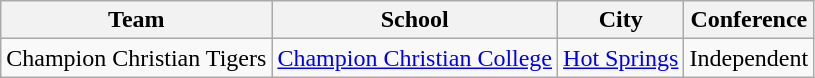<table class="sortable wikitable">
<tr>
<th>Team</th>
<th>School</th>
<th>City</th>
<th>Conference</th>
</tr>
<tr>
<td>Champion Christian Tigers</td>
<td><a href='#'>Champion Christian College</a></td>
<td><a href='#'>Hot Springs</a></td>
<td>Independent</td>
</tr>
</table>
